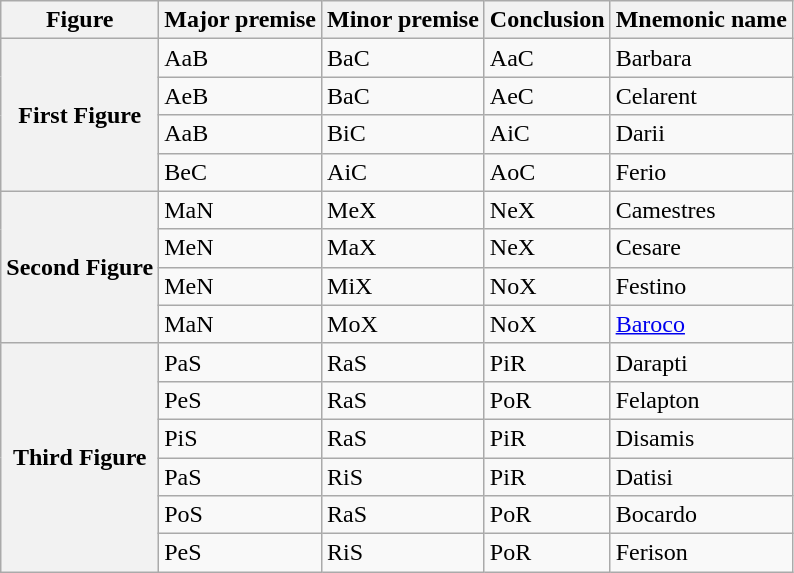<table class="wikitable">
<tr>
<th>Figure</th>
<th>Major premise</th>
<th>Minor premise</th>
<th>Conclusion</th>
<th>Mnemonic name</th>
</tr>
<tr>
<th rowspan="4">First Figure</th>
<td>AaB</td>
<td>BaC</td>
<td>AaC</td>
<td>Barbara</td>
</tr>
<tr>
<td>AeB</td>
<td>BaC</td>
<td>AeC</td>
<td>Celarent</td>
</tr>
<tr>
<td>AaB</td>
<td>BiC</td>
<td>AiC</td>
<td>Darii</td>
</tr>
<tr>
<td>BeC</td>
<td>AiC</td>
<td>AoC</td>
<td>Ferio</td>
</tr>
<tr>
<th rowspan="4">Second Figure</th>
<td>MaN</td>
<td>MeX</td>
<td>NeX</td>
<td>Camestres</td>
</tr>
<tr>
<td>MeN</td>
<td>MaX</td>
<td>NeX</td>
<td>Cesare</td>
</tr>
<tr>
<td>MeN</td>
<td>MiX</td>
<td>NoX</td>
<td>Festino</td>
</tr>
<tr>
<td>MaN</td>
<td>MoX</td>
<td>NoX</td>
<td><a href='#'>Baroco</a></td>
</tr>
<tr>
<th rowspan="6">Third Figure</th>
<td>PaS</td>
<td>RaS</td>
<td>PiR</td>
<td>Darapti</td>
</tr>
<tr>
<td>PeS</td>
<td>RaS</td>
<td>PoR</td>
<td>Felapton</td>
</tr>
<tr>
<td>PiS</td>
<td>RaS</td>
<td>PiR</td>
<td>Disamis</td>
</tr>
<tr>
<td>PaS</td>
<td>RiS</td>
<td>PiR</td>
<td>Datisi</td>
</tr>
<tr>
<td>PoS</td>
<td>RaS</td>
<td>PoR</td>
<td>Bocardo</td>
</tr>
<tr>
<td>PeS</td>
<td>RiS</td>
<td>PoR</td>
<td>Ferison</td>
</tr>
</table>
